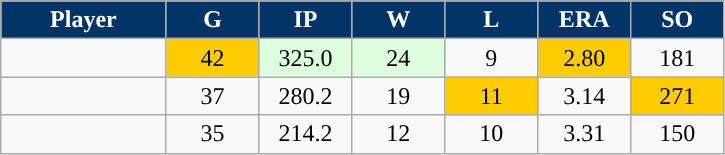<table class="wikitable sortable">
<tr>
<th style="background:#003366;color:white;" width="16%">Player</th>
<th style="background:#003366;color:white;" width="9%">G</th>
<th style="background:#003366;color:white;" width="9%">IP</th>
<th style="background:#003366;color:white;" width="9%">W</th>
<th style="background:#003366;color:white;" width="9%">L</th>
<th style="background:#003366;color:white;" width="9%">ERA</th>
<th style="background:#003366;color:white;" width="9%">SO</th>
</tr>
<tr align="center">
<td></td>
<td style="background:#fc0;">42</td>
<td style="background:#DDFFDD;">325.0</td>
<td style="background:#DDFFDD;">24</td>
<td>9</td>
<td style="background:#fc0;">2.80</td>
<td>181</td>
</tr>
<tr align="center">
<td></td>
<td>37</td>
<td>280.2</td>
<td>19</td>
<td style="background:#fc0;">11</td>
<td>3.14</td>
<td style="background:#fc0;">271</td>
</tr>
<tr align="center">
<td></td>
<td>35</td>
<td>214.2</td>
<td>12</td>
<td>10</td>
<td>3.31</td>
<td>150</td>
</tr>
</table>
